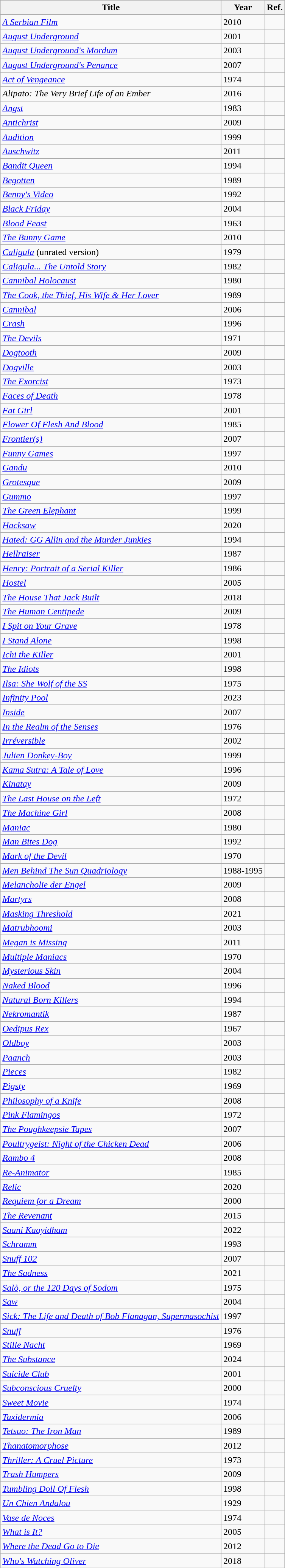<table class="wikitable sortable">
<tr>
<th>Title</th>
<th>Year</th>
<th class="unsortable">Ref.</th>
</tr>
<tr>
<td><em><a href='#'>A Serbian Film</a></em></td>
<td>2010</td>
<td></td>
</tr>
<tr>
<td><em><a href='#'>August Underground</a></em></td>
<td>2001</td>
<td></td>
</tr>
<tr>
<td><em><a href='#'>August Underground's Mordum</a></em></td>
<td>2003</td>
<td></td>
</tr>
<tr>
<td><em><a href='#'>August Underground's Penance</a></em></td>
<td>2007</td>
<td></td>
</tr>
<tr>
<td><em><a href='#'>Act of Vengeance</a></em></td>
<td>1974</td>
<td></td>
</tr>
<tr>
<td><em>Alipato: The Very Brief Life of an Ember</em></td>
<td>2016</td>
<td></td>
</tr>
<tr>
<td><a href='#'><em>Angst</em></a></td>
<td>1983</td>
<td></td>
</tr>
<tr>
<td><em><a href='#'>Antichrist</a></em></td>
<td>2009</td>
<td></td>
</tr>
<tr>
<td><em><a href='#'>Audition</a></em></td>
<td>1999</td>
<td></td>
</tr>
<tr>
<td><em><a href='#'>Auschwitz</a></em></td>
<td>2011</td>
<td></td>
</tr>
<tr>
<td><em><a href='#'>Bandit Queen</a></em></td>
<td>1994</td>
<td></td>
</tr>
<tr>
<td><em><a href='#'>Begotten</a></em></td>
<td>1989</td>
<td></td>
</tr>
<tr>
<td><em><a href='#'>Benny's Video</a></em></td>
<td>1992</td>
<td></td>
</tr>
<tr>
<td><em><a href='#'>Black Friday</a></em></td>
<td>2004</td>
<td></td>
</tr>
<tr>
<td><em><a href='#'>Blood Feast</a></em></td>
<td>1963</td>
<td></td>
</tr>
<tr>
<td><em><a href='#'>The Bunny Game</a></em></td>
<td>2010</td>
<td></td>
</tr>
<tr>
<td><em><a href='#'>Caligula</a></em> (unrated version)</td>
<td>1979</td>
<td></td>
</tr>
<tr>
<td><em><a href='#'>Caligula... The Untold Story</a></em></td>
<td>1982</td>
<td></td>
</tr>
<tr>
<td><em><a href='#'>Cannibal Holocaust</a></em></td>
<td>1980</td>
<td></td>
</tr>
<tr>
<td><em><a href='#'>The Cook, the Thief, His Wife & Her Lover</a></em></td>
<td>1989</td>
<td></td>
</tr>
<tr>
<td><em><a href='#'>Cannibal</a></em></td>
<td>2006</td>
<td></td>
</tr>
<tr>
<td><em><a href='#'>Crash</a></em></td>
<td>1996</td>
<td></td>
</tr>
<tr>
<td><em><a href='#'>The Devils</a></em></td>
<td>1971</td>
<td></td>
</tr>
<tr>
<td><em><a href='#'>Dogtooth</a></em></td>
<td>2009</td>
<td></td>
</tr>
<tr>
<td><em><a href='#'>Dogville</a></em></td>
<td>2003</td>
<td></td>
</tr>
<tr>
<td><em><a href='#'>The Exorcist</a></em></td>
<td>1973</td>
<td></td>
</tr>
<tr>
<td><em><a href='#'>Faces of Death</a></em></td>
<td>1978</td>
<td></td>
</tr>
<tr>
<td><em><a href='#'>Fat Girl</a></em></td>
<td>2001</td>
<td></td>
</tr>
<tr>
<td><em><a href='#'>Flower Of Flesh And Blood</a></em></td>
<td>1985</td>
<td></td>
</tr>
<tr>
<td><em><a href='#'>Frontier(s)</a></em></td>
<td>2007</td>
<td></td>
</tr>
<tr>
<td><em><a href='#'>Funny Games</a></em></td>
<td>1997</td>
<td></td>
</tr>
<tr>
<td><em><a href='#'>Gandu</a></em></td>
<td>2010</td>
<td></td>
</tr>
<tr>
<td><em><a href='#'>Grotesque</a></em></td>
<td>2009</td>
<td></td>
</tr>
<tr>
<td><em><a href='#'>Gummo</a></em></td>
<td>1997</td>
<td></td>
</tr>
<tr>
<td><em><a href='#'>The Green Elephant</a></em></td>
<td>1999</td>
<td></td>
</tr>
<tr>
<td><em><a href='#'>Hacksaw</a></em></td>
<td>2020</td>
<td></td>
</tr>
<tr>
<td><em><a href='#'>Hated: GG Allin and the Murder Junkies</a></em></td>
<td>1994</td>
<td></td>
</tr>
<tr>
<td><em><a href='#'>Hellraiser</a></em></td>
<td>1987</td>
<td></td>
</tr>
<tr>
<td><em><a href='#'>Henry: Portrait of a Serial Killer</a></em></td>
<td>1986</td>
<td></td>
</tr>
<tr>
<td><em><a href='#'>Hostel</a></em></td>
<td>2005</td>
<td></td>
</tr>
<tr>
<td><em><a href='#'>The House That Jack Built</a></em></td>
<td>2018</td>
<td></td>
</tr>
<tr>
<td><em><a href='#'>The Human Centipede</a></em></td>
<td>2009</td>
<td></td>
</tr>
<tr>
<td><em><a href='#'>I Spit on Your Grave</a></em></td>
<td>1978</td>
<td></td>
</tr>
<tr>
<td><em><a href='#'>I Stand Alone</a></em></td>
<td>1998</td>
<td></td>
</tr>
<tr>
<td><em><a href='#'>Ichi the Killer</a></em></td>
<td>2001</td>
<td></td>
</tr>
<tr>
<td><em><a href='#'>The Idiots</a></em></td>
<td>1998</td>
<td></td>
</tr>
<tr>
<td><em><a href='#'>Ilsa: She Wolf of the SS</a></em></td>
<td>1975</td>
<td></td>
</tr>
<tr>
<td><em><a href='#'>Infinity Pool</a></em></td>
<td>2023</td>
<td></td>
</tr>
<tr>
<td><em><a href='#'>Inside</a></em></td>
<td>2007</td>
<td></td>
</tr>
<tr>
<td><em><a href='#'>In the Realm of the Senses</a></em></td>
<td>1976</td>
<td></td>
</tr>
<tr>
<td><em><a href='#'>Irréversible</a></em></td>
<td>2002</td>
<td></td>
</tr>
<tr>
<td><em><a href='#'>Julien Donkey-Boy</a></em></td>
<td>1999</td>
<td></td>
</tr>
<tr>
<td><em><a href='#'>Kama Sutra: A Tale of Love</a></em></td>
<td>1996</td>
<td></td>
</tr>
<tr>
<td><em><a href='#'>Kinatay</a></em></td>
<td>2009</td>
<td></td>
</tr>
<tr>
<td><em><a href='#'>The Last House on the Left</a></em></td>
<td>1972</td>
<td></td>
</tr>
<tr>
<td><em><a href='#'>The Machine Girl</a></em></td>
<td>2008</td>
<td></td>
</tr>
<tr>
<td><em><a href='#'>Maniac</a></em></td>
<td>1980</td>
<td></td>
</tr>
<tr>
<td><em><a href='#'>Man Bites Dog</a></em></td>
<td>1992</td>
<td></td>
</tr>
<tr>
<td><em><a href='#'>Mark of the Devil</a></em></td>
<td>1970</td>
<td></td>
</tr>
<tr>
<td><em><a href='#'>Men Behind The Sun Quadriology</a></em></td>
<td>1988-1995</td>
<td></td>
</tr>
<tr>
<td><em><a href='#'>Melancholie der Engel</a></em></td>
<td>2009</td>
<td></td>
</tr>
<tr>
<td><em><a href='#'>Martyrs</a></em></td>
<td>2008</td>
<td></td>
</tr>
<tr>
<td><em><a href='#'>Masking Threshold</a></em></td>
<td>2021</td>
<td></td>
</tr>
<tr>
<td><em><a href='#'>Matrubhoomi</a></em></td>
<td>2003</td>
<td></td>
</tr>
<tr>
<td><em><a href='#'>Megan is Missing</a></em></td>
<td>2011</td>
<td></td>
</tr>
<tr>
<td><em><a href='#'>Multiple Maniacs</a></em></td>
<td>1970</td>
<td></td>
</tr>
<tr>
<td><em><a href='#'>Mysterious Skin</a></em></td>
<td>2004</td>
<td></td>
</tr>
<tr>
<td><em><a href='#'>Naked Blood</a></em></td>
<td>1996</td>
<td></td>
</tr>
<tr>
<td><em><a href='#'>Natural Born Killers</a></em></td>
<td>1994</td>
<td></td>
</tr>
<tr>
<td><em><a href='#'>Nekromantik</a></em></td>
<td>1987</td>
<td></td>
</tr>
<tr>
<td><em><a href='#'>Oedipus Rex</a></em></td>
<td>1967</td>
<td></td>
</tr>
<tr>
<td><em><a href='#'>Oldboy</a></em></td>
<td>2003</td>
<td></td>
</tr>
<tr>
<td><em><a href='#'>Paanch</a></em></td>
<td>2003</td>
<td></td>
</tr>
<tr>
<td><em><a href='#'>Pieces</a></em></td>
<td>1982</td>
<td></td>
</tr>
<tr>
<td><em><a href='#'>Pigsty</a></em></td>
<td>1969</td>
<td></td>
</tr>
<tr>
<td><em><a href='#'>Philosophy of a Knife</a></em></td>
<td>2008</td>
<td></td>
</tr>
<tr>
<td><em><a href='#'>Pink Flamingos</a></em></td>
<td>1972</td>
<td></td>
</tr>
<tr>
<td><em><a href='#'>The Poughkeepsie Tapes</a></em></td>
<td>2007</td>
<td></td>
</tr>
<tr>
<td><em><a href='#'>Poultrygeist: Night of the Chicken Dead</a></em></td>
<td>2006</td>
<td></td>
</tr>
<tr>
<td><em><a href='#'>Rambo 4</a></em></td>
<td>2008</td>
<td></td>
</tr>
<tr>
<td><em><a href='#'>Re-Animator</a></em></td>
<td>1985</td>
<td></td>
</tr>
<tr>
<td><em><a href='#'>Relic</a></em></td>
<td>2020</td>
<td></td>
</tr>
<tr>
<td><em><a href='#'>Requiem for a Dream</a></em></td>
<td>2000</td>
<td></td>
</tr>
<tr>
<td><em><a href='#'>The Revenant</a></em></td>
<td>2015</td>
<td></td>
</tr>
<tr>
<td><em><a href='#'>Saani Kaayidham</a></em></td>
<td>2022</td>
<td></td>
</tr>
<tr>
<td><em><a href='#'>Schramm</a></em></td>
<td>1993</td>
<td></td>
</tr>
<tr>
<td><em><a href='#'>Snuff 102</a></em></td>
<td>2007</td>
<td></td>
</tr>
<tr>
<td><em><a href='#'>The Sadness</a></em></td>
<td>2021</td>
<td></td>
</tr>
<tr>
<td><em><a href='#'>Salò, or the 120 Days of Sodom</a></em></td>
<td>1975</td>
<td></td>
</tr>
<tr>
<td><em><a href='#'>Saw</a></em></td>
<td>2004</td>
<td></td>
</tr>
<tr>
<td><em><a href='#'>Sick: The Life and Death of Bob Flanagan, Supermasochist</a></em></td>
<td>1997</td>
<td></td>
</tr>
<tr>
<td><em><a href='#'>Snuff</a></em></td>
<td>1976</td>
<td></td>
</tr>
<tr>
<td><em><a href='#'>Stille Nacht</a></em></td>
<td>1969</td>
<td></td>
</tr>
<tr>
<td><em><a href='#'>The Substance</a></em></td>
<td>2024</td>
<td></td>
</tr>
<tr>
<td><em><a href='#'>Suicide Club</a></em></td>
<td>2001</td>
<td></td>
</tr>
<tr>
<td><em><a href='#'>Subconscious Cruelty</a></em></td>
<td>2000</td>
<td></td>
</tr>
<tr>
<td><em><a href='#'>Sweet Movie</a></em></td>
<td>1974</td>
<td></td>
</tr>
<tr>
<td><em><a href='#'>Taxidermia</a></em></td>
<td>2006</td>
<td></td>
</tr>
<tr>
<td><em><a href='#'>Tetsuo: The Iron Man</a></em></td>
<td>1989</td>
<td></td>
</tr>
<tr>
<td><em><a href='#'>Thanatomorphose</a></em></td>
<td>2012</td>
<td></td>
</tr>
<tr>
<td><em><a href='#'>Thriller: A Cruel Picture</a></em></td>
<td>1973</td>
<td></td>
</tr>
<tr>
<td><em><a href='#'>Trash Humpers</a></em></td>
<td>2009</td>
<td></td>
</tr>
<tr>
<td><em><a href='#'>Tumbling Doll Of Flesh</a></em></td>
<td>1998</td>
<td></td>
</tr>
<tr>
<td><em><a href='#'>Un Chien Andalou</a></em></td>
<td>1929</td>
<td></td>
</tr>
<tr>
<td><em><a href='#'>Vase de Noces</a></em></td>
<td>1974</td>
<td></td>
</tr>
<tr>
<td><em><a href='#'>What is It?</a></em></td>
<td>2005</td>
<td></td>
</tr>
<tr>
<td><em><a href='#'>Where the Dead Go to Die</a></em></td>
<td>2012</td>
<td></td>
</tr>
<tr>
<td><em><a href='#'>Who's Watching Oliver</a></em></td>
<td>2018</td>
<td></td>
</tr>
<tr>
</tr>
</table>
